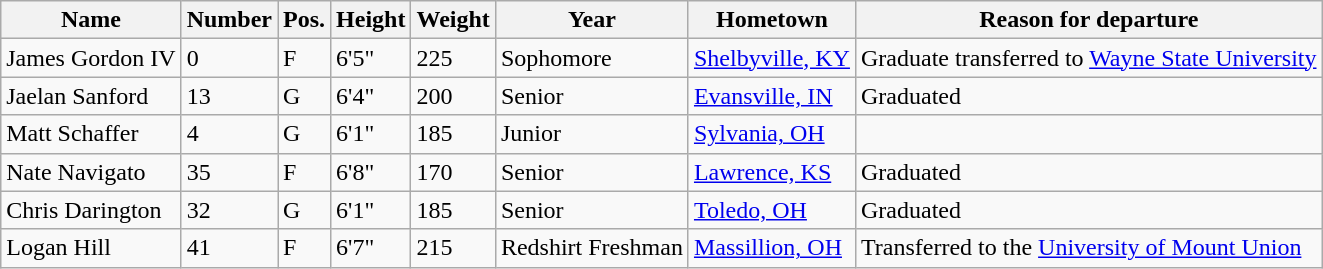<table class="wikitable sortable" border="1">
<tr>
<th>Name</th>
<th>Number</th>
<th>Pos.</th>
<th>Height</th>
<th>Weight</th>
<th>Year</th>
<th>Hometown</th>
<th class="unsortable">Reason for departure</th>
</tr>
<tr>
<td>James Gordon IV</td>
<td>0</td>
<td>F</td>
<td>6'5"</td>
<td>225</td>
<td>Sophomore</td>
<td><a href='#'>Shelbyville, KY</a></td>
<td>Graduate transferred to <a href='#'>Wayne State University</a></td>
</tr>
<tr>
<td>Jaelan Sanford</td>
<td>13</td>
<td>G</td>
<td>6'4"</td>
<td>200</td>
<td>Senior</td>
<td><a href='#'>Evansville, IN</a></td>
<td>Graduated</td>
</tr>
<tr>
<td>Matt Schaffer</td>
<td>4</td>
<td>G</td>
<td>6'1"</td>
<td>185</td>
<td>Junior</td>
<td><a href='#'>Sylvania, OH</a></td>
<td></td>
</tr>
<tr>
<td>Nate Navigato</td>
<td>35</td>
<td>F</td>
<td>6'8"</td>
<td>170</td>
<td>Senior</td>
<td><a href='#'>Lawrence, KS</a></td>
<td>Graduated</td>
</tr>
<tr>
<td>Chris Darington</td>
<td>32</td>
<td>G</td>
<td>6'1"</td>
<td>185</td>
<td>Senior</td>
<td><a href='#'>Toledo, OH</a></td>
<td>Graduated</td>
</tr>
<tr>
<td>Logan Hill</td>
<td>41</td>
<td>F</td>
<td>6'7"</td>
<td>215</td>
<td>Redshirt Freshman</td>
<td><a href='#'>Massillion, OH</a></td>
<td>Transferred to the <a href='#'>University of Mount Union</a></td>
</tr>
</table>
